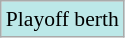<table class="wikitable" style="font-size:90%;">
<tr>
<td align="center" bgcolor="bce8e8">Playoff berth</td>
</tr>
</table>
